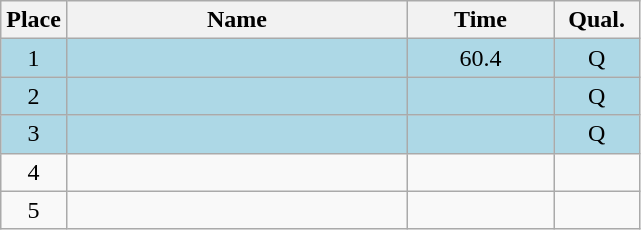<table class=wikitable style="text-align:center">
<tr>
<th width=20>Place</th>
<th width=220>Name</th>
<th width=90>Time</th>
<th width=50>Qual.</th>
</tr>
<tr bgcolor=lightblue>
<td>1</td>
<td align=left></td>
<td>60.4</td>
<td>Q</td>
</tr>
<tr bgcolor=lightblue>
<td>2</td>
<td align=left></td>
<td></td>
<td>Q</td>
</tr>
<tr bgcolor=lightblue>
<td>3</td>
<td align=left></td>
<td></td>
<td>Q</td>
</tr>
<tr>
<td>4</td>
<td align=left></td>
<td></td>
<td></td>
</tr>
<tr>
<td>5</td>
<td align=left></td>
<td></td>
<td></td>
</tr>
</table>
